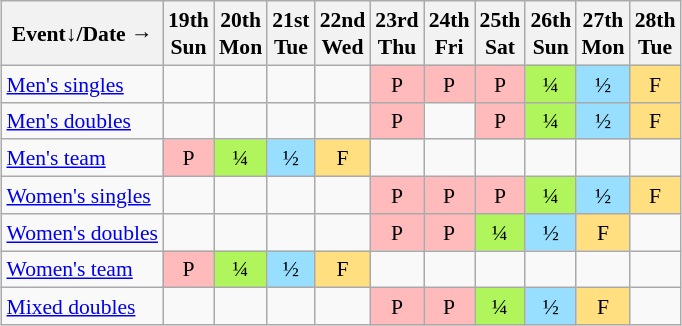<table class="wikitable" style="margin:0.5em auto; font-size:90%; line-height:1.25em; text-align:center;">
<tr>
<th>Event↓/Date →</th>
<th>19th<br>Sun</th>
<th>20th<br>Mon</th>
<th>21st<br>Tue</th>
<th>22nd<br>Wed</th>
<th>23rd<br>Thu</th>
<th>24th<br>Fri</th>
<th>25th<br>Sat</th>
<th>26th<br>Sun</th>
<th>27th<br>Mon</th>
<th>28th<br>Tue</th>
</tr>
<tr>
<td align="left"><a href='#'>Men's singles</a></td>
<td></td>
<td></td>
<td></td>
<td></td>
<td bgcolor="#FFBBBB">P</td>
<td bgcolor="#FFBBBB">P</td>
<td bgcolor="#FFBBBB">P</td>
<td bgcolor="#AFF55B">¼</td>
<td bgcolor="#97DEFF">½</td>
<td bgcolor="#FFDF80">F</td>
</tr>
<tr>
<td align="left"><a href='#'>Men's doubles</a></td>
<td></td>
<td></td>
<td></td>
<td></td>
<td bgcolor="#FFBBBB">P</td>
<td></td>
<td bgcolor="#FFBBBB">P</td>
<td bgcolor="#AFF55B">¼</td>
<td bgcolor="#97DEFF">½</td>
<td bgcolor="#FFDF80">F</td>
</tr>
<tr>
<td align="left"><a href='#'>Men's team</a></td>
<td bgcolor="#FFBBBB">P</td>
<td bgcolor="#AFF55B">¼</td>
<td bgcolor="#97DEFF">½</td>
<td bgcolor="#FFDF80">F</td>
<td></td>
<td></td>
<td></td>
<td></td>
<td></td>
<td></td>
</tr>
<tr>
<td align="left"><a href='#'>Women's singles</a></td>
<td></td>
<td></td>
<td></td>
<td></td>
<td bgcolor="#FFBBBB">P</td>
<td bgcolor="#FFBBBB">P</td>
<td bgcolor="#FFBBBB">P</td>
<td bgcolor="#AFF55B">¼</td>
<td bgcolor="#97DEFF">½</td>
<td bgcolor="#FFDF80">F</td>
</tr>
<tr>
<td align="left"><a href='#'>Women's doubles</a></td>
<td></td>
<td></td>
<td></td>
<td></td>
<td bgcolor="#FFBBBB">P</td>
<td bgcolor="#FFBBBB">P</td>
<td bgcolor="#AFF55B">¼</td>
<td bgcolor="#97DEFF">½</td>
<td bgcolor="#FFDF80">F</td>
<td></td>
</tr>
<tr>
<td align="left"><a href='#'>Women's team</a></td>
<td bgcolor="#FFBBBB">P</td>
<td bgcolor="#AFF55B">¼</td>
<td bgcolor="#97DEFF">½</td>
<td bgcolor="#FFDF80">F</td>
<td></td>
<td></td>
<td></td>
<td></td>
<td></td>
<td></td>
</tr>
<tr>
<td align="left"><a href='#'>Mixed doubles</a></td>
<td></td>
<td></td>
<td></td>
<td></td>
<td bgcolor="#FFBBBB">P</td>
<td bgcolor="#FFBBBB">P</td>
<td bgcolor="#AFF55B">¼</td>
<td bgcolor="#97DEFF">½</td>
<td bgcolor="#FFDF80">F</td>
<td></td>
</tr>
</table>
